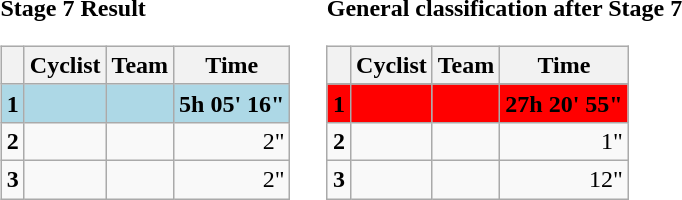<table>
<tr>
<td><strong>Stage 7 Result</strong><br><table class="wikitable">
<tr>
<th></th>
<th>Cyclist</th>
<th>Team</th>
<th>Time</th>
</tr>
<tr style="background:lightblue">
<td><strong>1</strong></td>
<td><strong></strong></td>
<td><strong></strong></td>
<td align=right><strong>5h 05' 16"</strong></td>
</tr>
<tr>
<td><strong>2</strong></td>
<td></td>
<td></td>
<td align=right>2"</td>
</tr>
<tr>
<td><strong>3</strong></td>
<td></td>
<td></td>
<td align=right>2"</td>
</tr>
</table>
</td>
<td></td>
<td><strong>General classification after Stage 7</strong><br><table class="wikitable">
<tr>
<th></th>
<th>Cyclist</th>
<th>Team</th>
<th>Time</th>
</tr>
<tr>
</tr>
<tr style="background:red">
<td><strong>1</strong></td>
<td><strong></strong></td>
<td><strong></strong></td>
<td align=right><strong>27h 20' 55"</strong></td>
</tr>
<tr>
<td><strong>2</strong></td>
<td></td>
<td></td>
<td align=right>1"</td>
</tr>
<tr>
<td><strong>3</strong></td>
<td></td>
<td></td>
<td align=right>12"</td>
</tr>
</table>
</td>
</tr>
</table>
